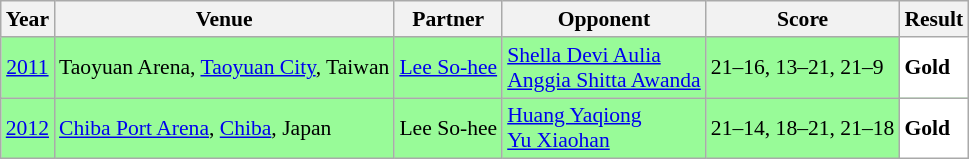<table class="sortable wikitable" style="font-size: 90%;">
<tr>
<th>Year</th>
<th>Venue</th>
<th>Partner</th>
<th>Opponent</th>
<th>Score</th>
<th>Result</th>
</tr>
<tr style="background:#98FB98">
<td align="center"><a href='#'>2011</a></td>
<td align="left">Taoyuan Arena, <a href='#'>Taoyuan City</a>, Taiwan</td>
<td align="left"> <a href='#'>Lee So-hee</a></td>
<td align="left"> <a href='#'>Shella Devi Aulia</a><br> <a href='#'>Anggia Shitta Awanda</a></td>
<td align="left">21–16, 13–21, 21–9</td>
<td style="text-align:left; background:white"> <strong>Gold</strong></td>
</tr>
<tr style="background:#98FB98">
<td align="center"><a href='#'>2012</a></td>
<td align="left"><a href='#'>Chiba Port Arena</a>, <a href='#'>Chiba</a>, Japan</td>
<td align="left"> Lee So-hee</td>
<td align="left"> <a href='#'>Huang Yaqiong</a><br> <a href='#'>Yu Xiaohan</a></td>
<td align="left">21–14, 18–21, 21–18</td>
<td style="text-align:left; background:white"> <strong>Gold</strong></td>
</tr>
</table>
